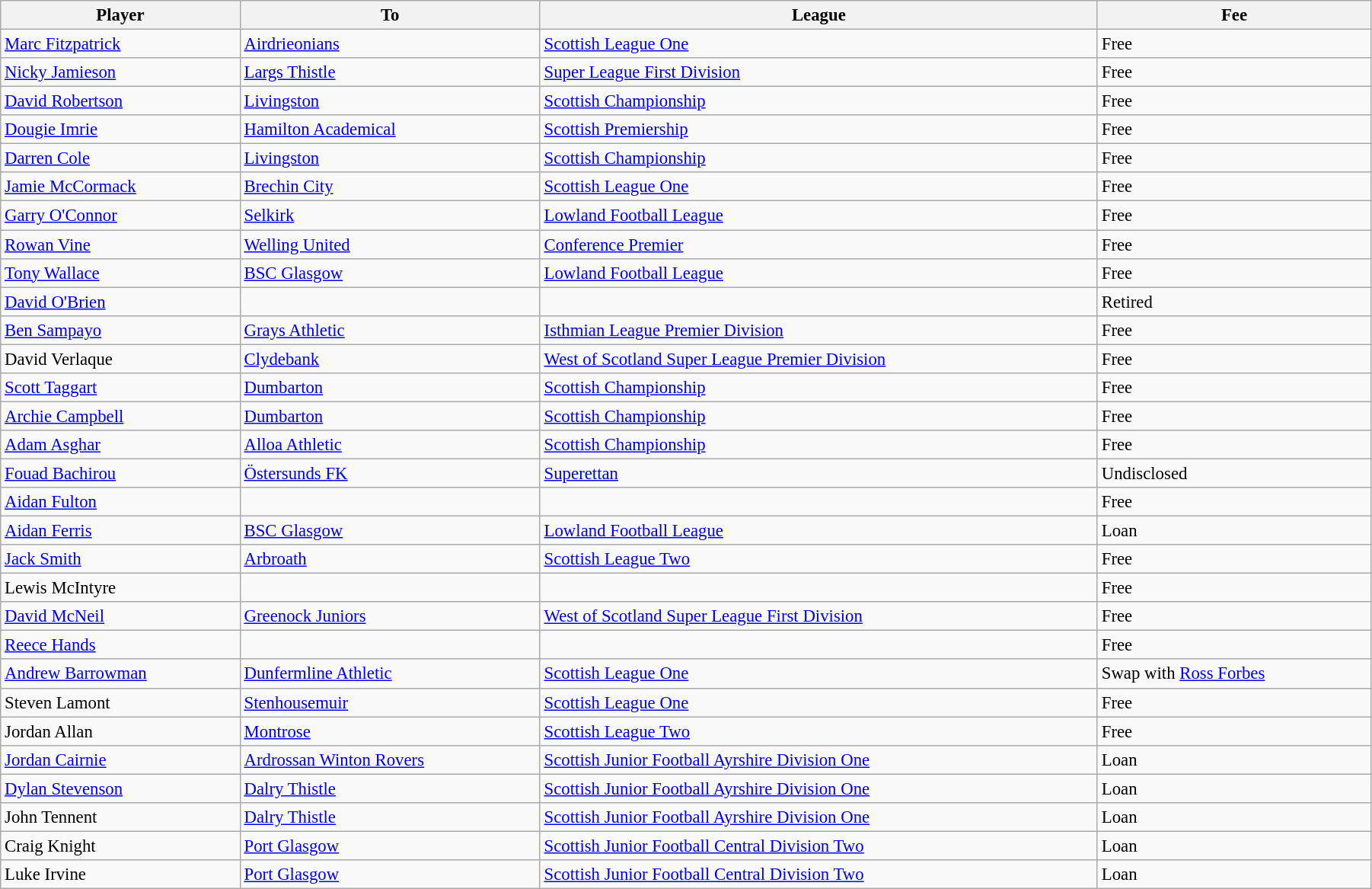<table class="wikitable" style="text-align:center; font-size:95%;width:95%; text-align:left">
<tr>
<th>Player</th>
<th>To</th>
<th>League</th>
<th>Fee</th>
</tr>
<tr>
<td> <a href='#'>Marc Fitzpatrick</a></td>
<td> <a href='#'>Airdrieonians</a></td>
<td><a href='#'>Scottish League One</a></td>
<td>Free</td>
</tr>
<tr>
<td> <a href='#'>Nicky Jamieson</a></td>
<td> <a href='#'>Largs Thistle</a></td>
<td><a href='#'>Super League First Division</a></td>
<td>Free</td>
</tr>
<tr>
<td> <a href='#'>David Robertson</a></td>
<td> <a href='#'>Livingston</a></td>
<td><a href='#'>Scottish Championship</a></td>
<td>Free</td>
</tr>
<tr>
<td> <a href='#'>Dougie Imrie</a></td>
<td> <a href='#'>Hamilton Academical</a></td>
<td><a href='#'>Scottish Premiership</a></td>
<td>Free</td>
</tr>
<tr>
<td> <a href='#'>Darren Cole</a></td>
<td> <a href='#'>Livingston</a></td>
<td><a href='#'>Scottish Championship</a></td>
<td>Free</td>
</tr>
<tr>
<td> <a href='#'>Jamie McCormack</a></td>
<td> <a href='#'>Brechin City</a></td>
<td><a href='#'>Scottish League One</a></td>
<td>Free</td>
</tr>
<tr>
<td> <a href='#'>Garry O'Connor</a></td>
<td> <a href='#'>Selkirk</a></td>
<td><a href='#'>Lowland Football League</a></td>
<td>Free</td>
</tr>
<tr>
<td> <a href='#'>Rowan Vine</a></td>
<td> <a href='#'>Welling United</a></td>
<td><a href='#'>Conference Premier</a></td>
<td>Free</td>
</tr>
<tr>
<td> <a href='#'>Tony Wallace</a></td>
<td> <a href='#'>BSC Glasgow</a></td>
<td><a href='#'>Lowland Football League</a></td>
<td>Free</td>
</tr>
<tr>
<td> <a href='#'>David O'Brien</a></td>
<td></td>
<td></td>
<td>Retired</td>
</tr>
<tr>
<td> <a href='#'>Ben Sampayo</a></td>
<td> <a href='#'>Grays Athletic</a></td>
<td><a href='#'>Isthmian League Premier Division</a></td>
<td>Free</td>
</tr>
<tr>
<td> David Verlaque</td>
<td> <a href='#'>Clydebank</a></td>
<td><a href='#'>West of Scotland Super League Premier Division</a></td>
<td>Free</td>
</tr>
<tr>
<td> <a href='#'>Scott Taggart</a></td>
<td> <a href='#'>Dumbarton</a></td>
<td><a href='#'>Scottish Championship</a></td>
<td>Free</td>
</tr>
<tr>
<td> <a href='#'>Archie Campbell</a></td>
<td> <a href='#'>Dumbarton</a></td>
<td><a href='#'>Scottish Championship</a></td>
<td>Free</td>
</tr>
<tr>
<td> <a href='#'>Adam Asghar</a></td>
<td> <a href='#'>Alloa Athletic</a></td>
<td><a href='#'>Scottish Championship</a></td>
<td>Free</td>
</tr>
<tr>
<td> <a href='#'>Fouad Bachirou</a></td>
<td> <a href='#'>Östersunds FK</a></td>
<td><a href='#'>Superettan</a></td>
<td>Undisclosed</td>
</tr>
<tr>
<td> <a href='#'>Aidan Fulton</a></td>
<td></td>
<td></td>
<td>Free</td>
</tr>
<tr>
<td> <a href='#'>Aidan Ferris</a></td>
<td> <a href='#'>BSC Glasgow</a></td>
<td><a href='#'>Lowland Football League</a></td>
<td>Loan</td>
</tr>
<tr>
<td> <a href='#'>Jack Smith</a></td>
<td> <a href='#'>Arbroath</a></td>
<td><a href='#'>Scottish League Two</a></td>
<td>Free</td>
</tr>
<tr>
<td> Lewis McIntyre</td>
<td></td>
<td></td>
<td>Free</td>
</tr>
<tr>
<td> <a href='#'>David McNeil</a></td>
<td> <a href='#'>Greenock Juniors</a></td>
<td><a href='#'>West of Scotland Super League First Division</a></td>
<td>Free</td>
</tr>
<tr>
<td> <a href='#'>Reece Hands</a></td>
<td></td>
<td></td>
<td>Free</td>
</tr>
<tr>
<td> <a href='#'>Andrew Barrowman</a></td>
<td> <a href='#'>Dunfermline Athletic</a></td>
<td><a href='#'>Scottish League One</a></td>
<td>Swap with <a href='#'>Ross Forbes</a></td>
</tr>
<tr>
<td> Steven Lamont</td>
<td> <a href='#'>Stenhousemuir</a></td>
<td><a href='#'>Scottish League One</a></td>
<td>Free</td>
</tr>
<tr>
<td> Jordan Allan</td>
<td> <a href='#'>Montrose</a></td>
<td><a href='#'>Scottish League Two</a></td>
<td>Free</td>
</tr>
<tr>
<td> <a href='#'>Jordan Cairnie</a></td>
<td> <a href='#'>Ardrossan Winton Rovers</a></td>
<td><a href='#'>Scottish Junior Football Ayrshire Division One</a></td>
<td>Loan</td>
</tr>
<tr>
<td> <a href='#'>Dylan Stevenson</a></td>
<td> <a href='#'>Dalry Thistle</a></td>
<td><a href='#'>Scottish Junior Football Ayrshire Division One</a></td>
<td>Loan</td>
</tr>
<tr>
<td> John Tennent</td>
<td> <a href='#'>Dalry Thistle</a></td>
<td><a href='#'>Scottish Junior Football Ayrshire Division One</a></td>
<td>Loan</td>
</tr>
<tr>
<td> Craig Knight</td>
<td> <a href='#'>Port Glasgow</a></td>
<td><a href='#'>Scottish Junior Football Central Division Two</a></td>
<td>Loan</td>
</tr>
<tr>
<td> Luke Irvine</td>
<td> <a href='#'>Port Glasgow</a></td>
<td><a href='#'>Scottish Junior Football Central Division Two</a></td>
<td>Loan</td>
</tr>
</table>
